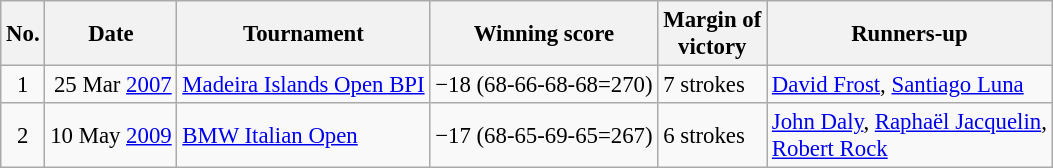<table class="wikitable" style="font-size:95%;">
<tr>
<th>No.</th>
<th>Date</th>
<th>Tournament</th>
<th>Winning score</th>
<th>Margin of<br>victory</th>
<th>Runners-up</th>
</tr>
<tr>
<td align=center>1</td>
<td align=right>25 Mar <a href='#'>2007</a></td>
<td><a href='#'>Madeira Islands Open BPI</a></td>
<td>−18 (68-66-68-68=270)</td>
<td>7 strokes</td>
<td> <a href='#'>David Frost</a>,  <a href='#'>Santiago Luna</a></td>
</tr>
<tr>
<td align=center>2</td>
<td align=right>10 May <a href='#'>2009</a></td>
<td><a href='#'>BMW Italian Open</a></td>
<td>−17 (68-65-69-65=267)</td>
<td>6 strokes</td>
<td> <a href='#'>John Daly</a>,  <a href='#'>Raphaël Jacquelin</a>,<br> <a href='#'>Robert Rock</a></td>
</tr>
</table>
